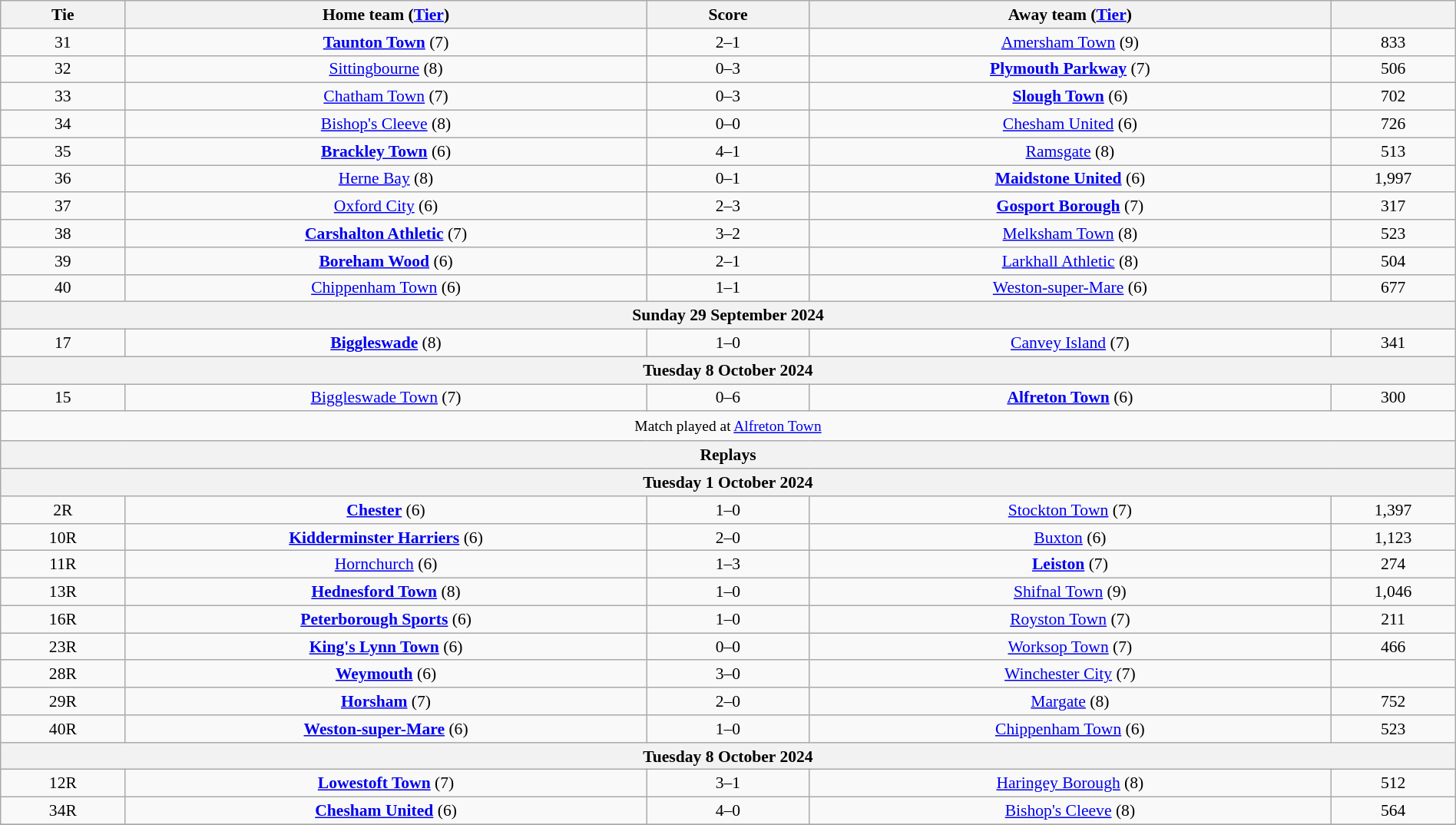<table class="wikitable" style="text-align:center; font-size:90%; width:100%">
<tr>
<th scope="col" style="width:  8.43%;">Tie</th>
<th scope="col" style="width: 35.29%;">Home team (<a href='#'>Tier</a>)</th>
<th scope="col" style="width: 11.00%;">Score</th>
<th scope="col" style="width: 35.29%;">Away team (<a href='#'>Tier</a>)</th>
<th scope="col" style="width:  8.43%;"></th>
</tr>
<tr>
<td>31</td>
<td><strong><a href='#'>Taunton Town</a></strong> (7)</td>
<td>2–1</td>
<td><a href='#'>Amersham Town</a> (9)</td>
<td>833</td>
</tr>
<tr>
<td>32</td>
<td><a href='#'>Sittingbourne</a> (8)</td>
<td>0–3</td>
<td><strong><a href='#'>Plymouth Parkway</a></strong> (7)</td>
<td>506</td>
</tr>
<tr>
<td>33</td>
<td><a href='#'>Chatham Town</a> (7)</td>
<td>0–3</td>
<td><strong><a href='#'>Slough Town</a></strong> (6)</td>
<td>702</td>
</tr>
<tr>
<td>34</td>
<td><a href='#'>Bishop's Cleeve</a> (8)</td>
<td>0–0</td>
<td><a href='#'>Chesham United</a> (6)</td>
<td>726</td>
</tr>
<tr>
<td>35</td>
<td><strong><a href='#'>Brackley Town</a></strong> (6)</td>
<td>4–1</td>
<td><a href='#'>Ramsgate</a> (8)</td>
<td>513</td>
</tr>
<tr>
<td>36</td>
<td><a href='#'>Herne Bay</a> (8)</td>
<td>0–1</td>
<td><strong><a href='#'>Maidstone United</a></strong> (6)</td>
<td>1,997</td>
</tr>
<tr>
<td>37</td>
<td><a href='#'>Oxford City</a> (6)</td>
<td>2–3</td>
<td><strong><a href='#'>Gosport Borough</a></strong> (7)</td>
<td>317</td>
</tr>
<tr>
<td>38</td>
<td><strong><a href='#'>Carshalton Athletic</a></strong> (7)</td>
<td>3–2</td>
<td><a href='#'>Melksham Town</a> (8)</td>
<td>523</td>
</tr>
<tr>
<td>39</td>
<td><strong><a href='#'>Boreham Wood</a></strong> (6)</td>
<td>2–1</td>
<td><a href='#'>Larkhall Athletic</a> (8)</td>
<td>504</td>
</tr>
<tr>
<td>40</td>
<td><a href='#'>Chippenham Town</a> (6)</td>
<td>1–1</td>
<td><a href='#'>Weston-super-Mare</a> (6)</td>
<td>677</td>
</tr>
<tr>
<th colspan="5">Sunday 29 September 2024</th>
</tr>
<tr>
<td>17</td>
<td><strong><a href='#'>Biggleswade</a></strong> (8)</td>
<td>1–0</td>
<td><a href='#'>Canvey Island</a> (7)</td>
<td>341</td>
</tr>
<tr>
<th colspan="5">Tuesday 8 October 2024</th>
</tr>
<tr>
<td>15</td>
<td><a href='#'>Biggleswade Town</a> (7)</td>
<td>0–6</td>
<td><strong><a href='#'>Alfreton Town</a></strong> (6)</td>
<td>300</td>
</tr>
<tr>
<td colspan="5" style="height:20px; text-align:center; font-size:90%">Match played at <a href='#'>Alfreton Town</a></td>
</tr>
<tr>
<th colspan="5">Replays</th>
</tr>
<tr>
<th colspan="5">Tuesday 1 October 2024</th>
</tr>
<tr>
<td>2R</td>
<td><strong><a href='#'>Chester</a></strong> (6)</td>
<td>1–0</td>
<td><a href='#'>Stockton Town</a> (7)</td>
<td>1,397</td>
</tr>
<tr>
<td>10R</td>
<td><strong><a href='#'>Kidderminster Harriers</a></strong> (6)</td>
<td>2–0</td>
<td><a href='#'>Buxton</a> (6)</td>
<td>1,123</td>
</tr>
<tr>
<td>11R</td>
<td><a href='#'>Hornchurch</a> (6)</td>
<td>1–3 </td>
<td><strong><a href='#'>Leiston</a></strong> (7)</td>
<td>274</td>
</tr>
<tr>
<td>13R</td>
<td><strong><a href='#'>Hednesford Town</a></strong> (8)</td>
<td>1–0</td>
<td><a href='#'>Shifnal Town</a> (9)</td>
<td>1,046</td>
</tr>
<tr>
<td>16R</td>
<td><strong><a href='#'>Peterborough Sports</a></strong> (6)</td>
<td>1–0</td>
<td><a href='#'>Royston Town</a> (7)</td>
<td>211</td>
</tr>
<tr>
<td>23R</td>
<td><strong><a href='#'>King's Lynn Town</a></strong> (6)</td>
<td>0–0 </td>
<td><a href='#'>Worksop Town</a> (7)</td>
<td>466</td>
</tr>
<tr>
<td>28R</td>
<td><strong><a href='#'>Weymouth</a></strong> (6)</td>
<td>3–0</td>
<td><a href='#'>Winchester City</a> (7)</td>
<td></td>
</tr>
<tr>
<td>29R</td>
<td><strong><a href='#'>Horsham</a></strong> (7)</td>
<td>2–0</td>
<td><a href='#'>Margate</a> (8)</td>
<td>752</td>
</tr>
<tr>
<td>40R</td>
<td><strong><a href='#'>Weston-super-Mare</a></strong> (6)</td>
<td>1–0</td>
<td><a href='#'>Chippenham Town</a> (6)</td>
<td>523</td>
</tr>
<tr>
<th colspan="5">Tuesday 8 October 2024</th>
</tr>
<tr>
<td>12R</td>
<td><strong><a href='#'>Lowestoft Town</a></strong> (7)</td>
<td>3–1</td>
<td><a href='#'>Haringey Borough</a> (8)</td>
<td>512</td>
</tr>
<tr>
<td>34R</td>
<td><strong><a href='#'>Chesham United</a></strong> (6)</td>
<td>4–0</td>
<td><a href='#'>Bishop's Cleeve</a> (8)</td>
<td>564</td>
</tr>
<tr>
</tr>
</table>
